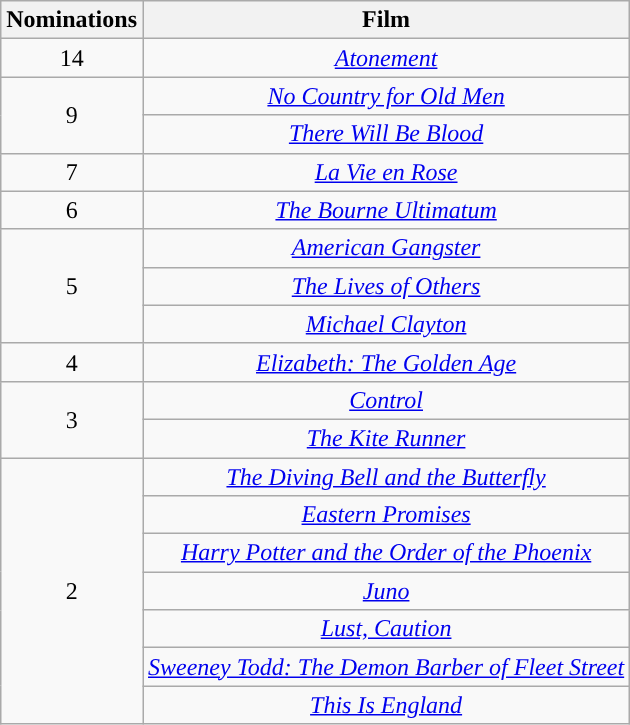<table class="wikitable" style="text-align:center;">
<tr>
<th style="background:">Nominations</th>
<th style="background:">Film</th>
</tr>
<tr>
<td>14</td>
<td><em><a href='#'>Atonement</a></em></td>
</tr>
<tr>
<td rowspan="2">9</td>
<td><em><a href='#'>No Country for Old Men</a></em></td>
</tr>
<tr>
<td><em><a href='#'>There Will Be Blood</a></em></td>
</tr>
<tr>
<td>7</td>
<td><em><a href='#'>La Vie en Rose</a></em></td>
</tr>
<tr>
<td>6</td>
<td><em><a href='#'>The Bourne Ultimatum</a></em></td>
</tr>
<tr>
<td rowspan="3">5</td>
<td><em><a href='#'>American Gangster</a></em></td>
</tr>
<tr>
<td><em><a href='#'>The Lives of Others</a></em></td>
</tr>
<tr>
<td><em><a href='#'>Michael Clayton</a></em></td>
</tr>
<tr>
<td>4</td>
<td><em><a href='#'>Elizabeth: The Golden Age</a></em></td>
</tr>
<tr>
<td rowspan="2">3</td>
<td><em><a href='#'>Control</a></em></td>
</tr>
<tr>
<td><em><a href='#'>The Kite Runner</a></em></td>
</tr>
<tr>
<td rowspan="7">2</td>
<td><em><a href='#'>The Diving Bell and the Butterfly</a></em></td>
</tr>
<tr>
<td><em><a href='#'>Eastern Promises</a></em></td>
</tr>
<tr>
<td><em><a href='#'>Harry Potter and the Order of the Phoenix</a></em></td>
</tr>
<tr>
<td><em><a href='#'>Juno</a></em></td>
</tr>
<tr>
<td><em><a href='#'>Lust, Caution</a></em></td>
</tr>
<tr>
<td><em><a href='#'>Sweeney Todd: The Demon Barber of Fleet Street</a></em></td>
</tr>
<tr>
<td><em><a href='#'>This Is England</a></em></td>
</tr>
</table>
